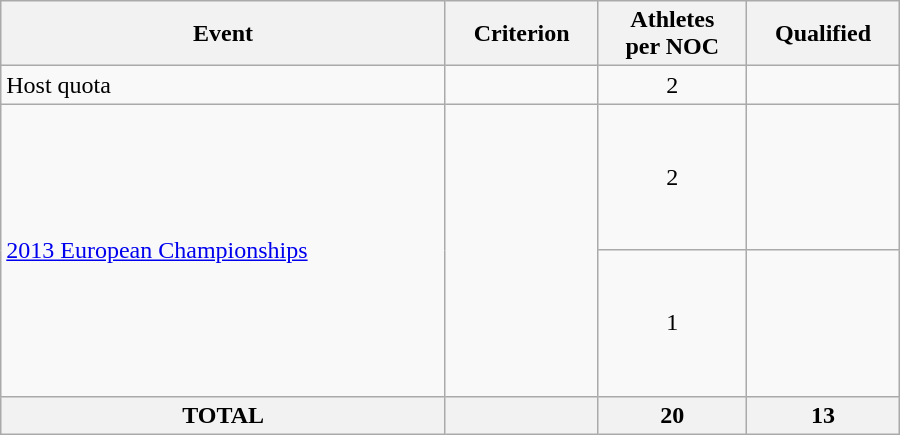<table class="wikitable" width=600>
<tr>
<th>Event</th>
<th>Criterion</th>
<th>Athletes<br>per NOC</th>
<th>Qualified</th>
</tr>
<tr>
<td>Host quota</td>
<td></td>
<td align=center>2</td>
<td></td>
</tr>
<tr>
<td rowspan=2><a href='#'>2013 European Championships</a></td>
<td rowspan=2></td>
<td align=center>2</td>
<td><br><br><br><br><br></td>
</tr>
<tr>
<td align=center>1</td>
<td><br><br><br><br><br></td>
</tr>
<tr>
<th colspan="1">TOTAL</th>
<th></th>
<th>20</th>
<th>13</th>
</tr>
</table>
